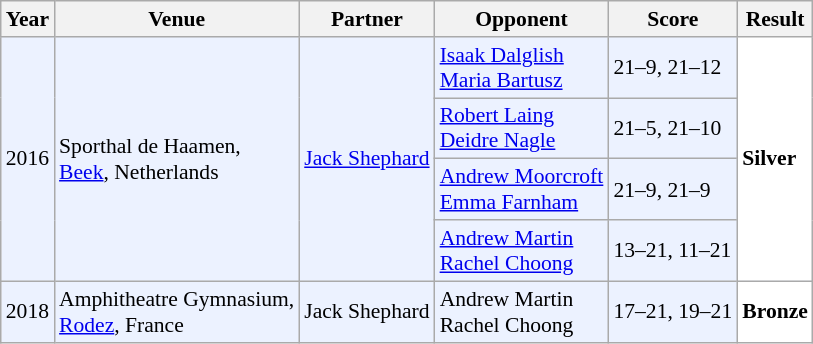<table class="sortable wikitable" style="font-size: 90%;">
<tr>
<th>Year</th>
<th>Venue</th>
<th>Partner</th>
<th>Opponent</th>
<th>Score</th>
<th>Result</th>
</tr>
<tr style="background:#ECF2FF">
<td rowspan="4" align="center">2016</td>
<td rowspan="4" align="left">Sporthal de Haamen,<br><a href='#'>Beek</a>, Netherlands</td>
<td rowspan="4"> <a href='#'>Jack Shephard</a></td>
<td align="left"> <a href='#'>Isaak Dalglish</a><br> <a href='#'>Maria Bartusz</a></td>
<td align="left">21–9, 21–12</td>
<td rowspan="4" style="text-align:left; background:white"> <strong>Silver</strong></td>
</tr>
<tr style="background:#ECF2FF">
<td align="left"> <a href='#'>Robert Laing</a><br> <a href='#'>Deidre Nagle</a></td>
<td align="left">21–5, 21–10</td>
</tr>
<tr style="background:#ECF2FF">
<td align="left"> <a href='#'>Andrew Moorcroft</a><br> <a href='#'>Emma Farnham</a></td>
<td align="left">21–9, 21–9</td>
</tr>
<tr style="background:#ECF2FF">
<td align="left"> <a href='#'>Andrew Martin</a><br> <a href='#'>Rachel Choong</a></td>
<td align="left">13–21, 11–21</td>
</tr>
<tr style="background:#ECF2FF">
<td align="center">2018</td>
<td align="left">Amphitheatre Gymnasium,<br><a href='#'>Rodez</a>, France</td>
<td> Jack Shephard</td>
<td align="left"> Andrew Martin<br> Rachel Choong</td>
<td align="left">17–21, 19–21</td>
<td style="text-align:left; background:white"> <strong>Bronze</strong></td>
</tr>
</table>
